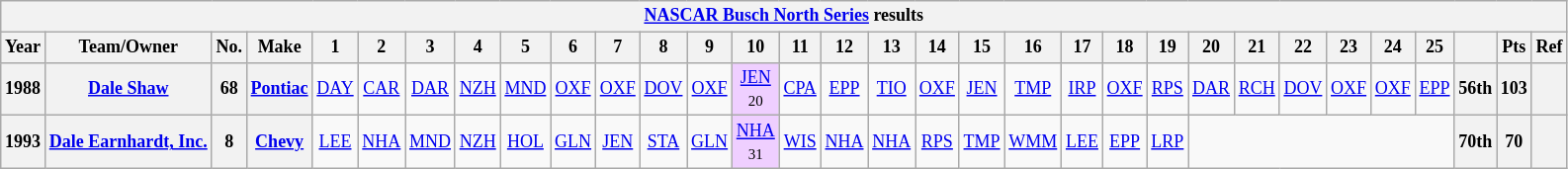<table class="wikitable" style="text-align:center; font-size:75%">
<tr>
<th colspan="32"><a href='#'>NASCAR Busch North Series</a> results</th>
</tr>
<tr>
<th>Year</th>
<th>Team/Owner</th>
<th>No.</th>
<th>Make</th>
<th>1</th>
<th>2</th>
<th>3</th>
<th>4</th>
<th>5</th>
<th>6</th>
<th>7</th>
<th>8</th>
<th>9</th>
<th>10</th>
<th>11</th>
<th>12</th>
<th>13</th>
<th>14</th>
<th>15</th>
<th>16</th>
<th>17</th>
<th>18</th>
<th>19</th>
<th>20</th>
<th>21</th>
<th>22</th>
<th>23</th>
<th>24</th>
<th>25</th>
<th></th>
<th>Pts</th>
<th>Ref</th>
</tr>
<tr>
<th>1988</th>
<th><a href='#'>Dale Shaw</a></th>
<th>68</th>
<th><a href='#'>Pontiac</a></th>
<td><a href='#'>DAY</a></td>
<td><a href='#'>CAR</a></td>
<td><a href='#'>DAR</a></td>
<td><a href='#'>NZH</a></td>
<td><a href='#'>MND</a></td>
<td><a href='#'>OXF</a></td>
<td><a href='#'>OXF</a></td>
<td><a href='#'>DOV</a></td>
<td><a href='#'>OXF</a></td>
<td style="background:#EFCFFF;"><a href='#'>JEN</a><br><small>20</small></td>
<td><a href='#'>CPA</a></td>
<td><a href='#'>EPP</a></td>
<td><a href='#'>TIO</a></td>
<td><a href='#'>OXF</a></td>
<td><a href='#'>JEN</a></td>
<td><a href='#'>TMP</a></td>
<td><a href='#'>IRP</a></td>
<td><a href='#'>OXF</a></td>
<td><a href='#'>RPS</a></td>
<td><a href='#'>DAR</a></td>
<td><a href='#'>RCH</a></td>
<td><a href='#'>DOV</a></td>
<td><a href='#'>OXF</a></td>
<td><a href='#'>OXF</a></td>
<td><a href='#'>EPP</a></td>
<th>56th</th>
<th>103</th>
<th></th>
</tr>
<tr>
<th>1993</th>
<th nowrap><a href='#'>Dale Earnhardt, Inc.</a></th>
<th>8</th>
<th><a href='#'>Chevy</a></th>
<td><a href='#'>LEE</a></td>
<td><a href='#'>NHA</a></td>
<td><a href='#'>MND</a></td>
<td><a href='#'>NZH</a></td>
<td><a href='#'>HOL</a></td>
<td><a href='#'>GLN</a></td>
<td><a href='#'>JEN</a></td>
<td><a href='#'>STA</a></td>
<td><a href='#'>GLN</a></td>
<td style="background:#EFCFFF;"><a href='#'>NHA</a><br><small>31</small></td>
<td><a href='#'>WIS</a></td>
<td><a href='#'>NHA</a></td>
<td><a href='#'>NHA</a></td>
<td><a href='#'>RPS</a></td>
<td><a href='#'>TMP</a></td>
<td><a href='#'>WMM</a></td>
<td><a href='#'>LEE</a></td>
<td><a href='#'>EPP</a></td>
<td><a href='#'>LRP</a></td>
<td colspan="6"></td>
<th>70th</th>
<th>70</th>
<th></th>
</tr>
</table>
